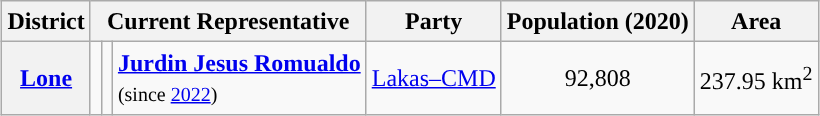<table class="wikitable sortable" style="margin: 1em auto; font-size:100%; line-height:20px; text-align:center">
<tr>
<th>District</th>
<th colspan="3">Current Representative</th>
<th>Party</th>
<th>Population (2020)</th>
<th>Area</th>
</tr>
<tr>
<th><a href='#'>Lone</a></th>
<td style="background:"></td>
<td></td>
<td style="text-align:left;"><strong><a href='#'>Jurdin Jesus Romualdo</a></strong><br><small>(since <a href='#'>2022</a>)</small></td>
<td><a href='#'>Lakas–CMD</a></td>
<td>92,808</td>
<td>237.95 km<sup>2</sup></td>
</tr>
</table>
